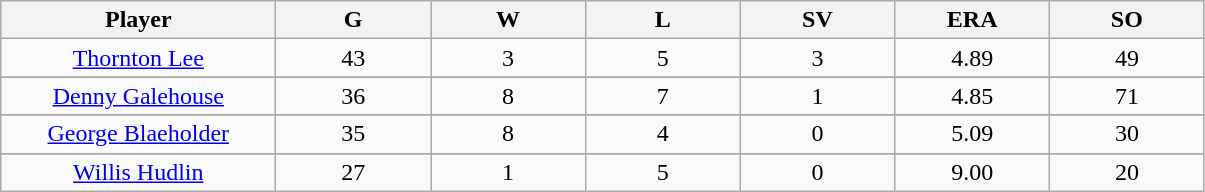<table class="wikitable sortable">
<tr>
<th bgcolor="#DDDDFF" width="16%">Player</th>
<th bgcolor="#DDDDFF" width="9%">G</th>
<th bgcolor="#DDDDFF" width="9%">W</th>
<th bgcolor="#DDDDFF" width="9%">L</th>
<th bgcolor="#DDDDFF" width="9%">SV</th>
<th bgcolor="#DDDDFF" width="9%">ERA</th>
<th bgcolor="#DDDDFF" width="9%">SO</th>
</tr>
<tr align="center">
<td><a href='#'>Thornton Lee</a></td>
<td>43</td>
<td>3</td>
<td>5</td>
<td>3</td>
<td>4.89</td>
<td>49</td>
</tr>
<tr>
</tr>
<tr align=center>
<td><a href='#'>Denny Galehouse</a></td>
<td>36</td>
<td>8</td>
<td>7</td>
<td>1</td>
<td>4.85</td>
<td>71</td>
</tr>
<tr>
</tr>
<tr align="center">
<td><a href='#'>George Blaeholder</a></td>
<td>35</td>
<td>8</td>
<td>4</td>
<td>0</td>
<td>5.09</td>
<td>30</td>
</tr>
<tr>
</tr>
<tr align="center">
<td><a href='#'>Willis Hudlin</a></td>
<td>27</td>
<td>1</td>
<td>5</td>
<td>0</td>
<td>9.00</td>
<td>20</td>
</tr>
</table>
